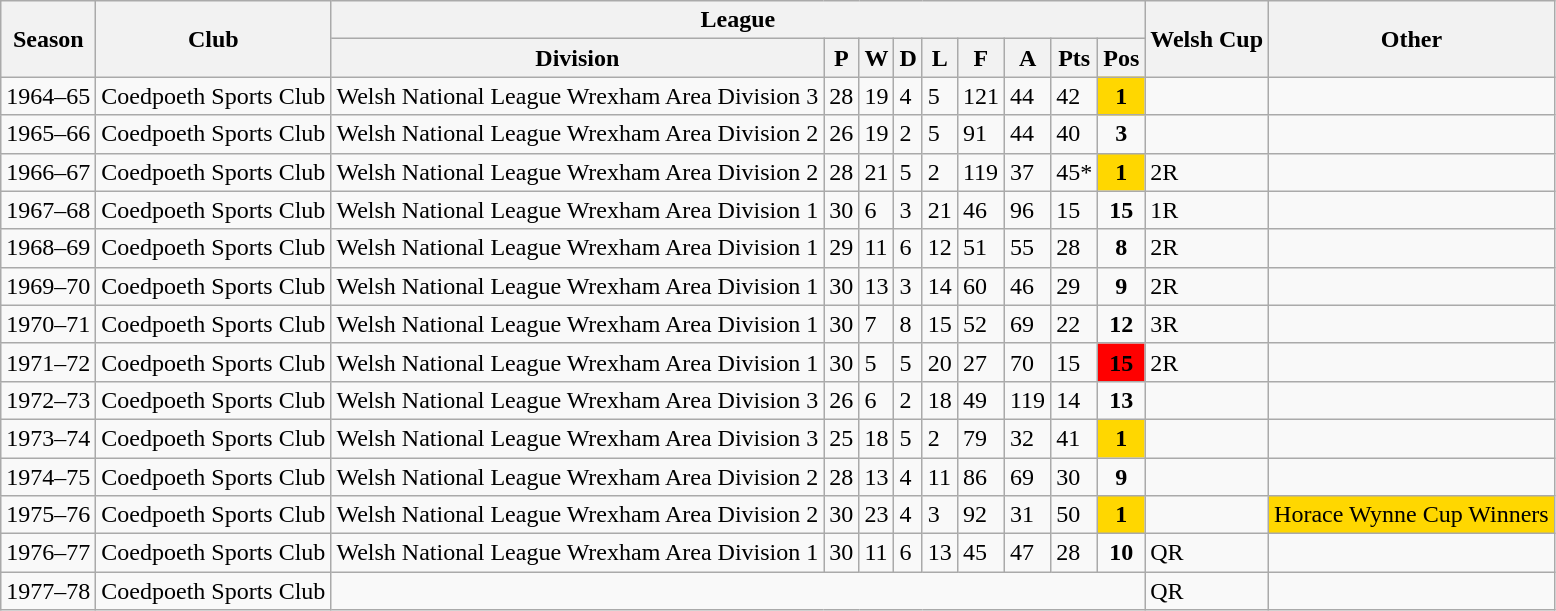<table class="wikitable collapsible collapsed">
<tr>
<th rowspan="2">Season</th>
<th rowspan="2">Club</th>
<th colspan="9">League</th>
<th rowspan="2">Welsh Cup</th>
<th rowspan="2">Other</th>
</tr>
<tr>
<th>Division</th>
<th>P</th>
<th>W</th>
<th>D</th>
<th>L</th>
<th>F</th>
<th>A</th>
<th>Pts</th>
<th>Pos</th>
</tr>
<tr>
<td>1964–65</td>
<td>Coedpoeth Sports Club</td>
<td>Welsh National League Wrexham Area Division 3</td>
<td>28</td>
<td>19</td>
<td>4</td>
<td>5</td>
<td>121</td>
<td>44</td>
<td>42</td>
<td align=center bgcolor="Gold"><strong>1</strong></td>
<td></td>
<td></td>
</tr>
<tr>
<td>1965–66</td>
<td>Coedpoeth Sports Club</td>
<td>Welsh National League Wrexham Area Division 2</td>
<td>26</td>
<td>19</td>
<td>2</td>
<td>5</td>
<td>91</td>
<td>44</td>
<td>40</td>
<td align=center><strong>3</strong></td>
<td></td>
<td></td>
</tr>
<tr>
<td>1966–67</td>
<td>Coedpoeth Sports Club</td>
<td>Welsh National League Wrexham Area Division 2</td>
<td>28</td>
<td>21</td>
<td>5</td>
<td>2</td>
<td>119</td>
<td>37</td>
<td>45*</td>
<td align=center bgcolor="Gold"><strong>1</strong></td>
<td>2R</td>
<td></td>
</tr>
<tr>
<td>1967–68</td>
<td>Coedpoeth Sports Club</td>
<td>Welsh National League Wrexham Area Division 1</td>
<td>30</td>
<td>6</td>
<td>3</td>
<td>21</td>
<td>46</td>
<td>96</td>
<td>15</td>
<td align=center><strong>15</strong></td>
<td>1R</td>
<td></td>
</tr>
<tr>
<td>1968–69</td>
<td>Coedpoeth Sports Club</td>
<td>Welsh National League Wrexham Area Division 1</td>
<td>29</td>
<td>11</td>
<td>6</td>
<td>12</td>
<td>51</td>
<td>55</td>
<td>28</td>
<td align=center><strong>8</strong></td>
<td>2R</td>
<td></td>
</tr>
<tr>
<td>1969–70</td>
<td>Coedpoeth Sports Club</td>
<td>Welsh National League Wrexham Area Division 1</td>
<td>30</td>
<td>13</td>
<td>3</td>
<td>14</td>
<td>60</td>
<td>46</td>
<td>29</td>
<td align=center><strong>9</strong></td>
<td>2R</td>
<td></td>
</tr>
<tr>
<td>1970–71</td>
<td>Coedpoeth Sports Club</td>
<td>Welsh National League Wrexham Area Division 1</td>
<td>30</td>
<td>7</td>
<td>8</td>
<td>15</td>
<td>52</td>
<td>69</td>
<td>22</td>
<td align=center><strong>12</strong></td>
<td>3R</td>
<td></td>
</tr>
<tr>
<td>1971–72</td>
<td>Coedpoeth Sports Club</td>
<td>Welsh National League Wrexham Area Division 1</td>
<td>30</td>
<td>5</td>
<td>5</td>
<td>20</td>
<td>27</td>
<td>70</td>
<td>15</td>
<td align=center bgcolor="Red"><strong>15</strong></td>
<td>2R</td>
<td></td>
</tr>
<tr>
<td>1972–73</td>
<td>Coedpoeth Sports Club</td>
<td>Welsh National League Wrexham Area Division 3</td>
<td>26</td>
<td>6</td>
<td>2</td>
<td>18</td>
<td>49</td>
<td>119</td>
<td>14</td>
<td align=center><strong>13</strong></td>
<td></td>
<td></td>
</tr>
<tr>
<td>1973–74</td>
<td>Coedpoeth Sports Club</td>
<td>Welsh National League Wrexham Area Division 3</td>
<td>25</td>
<td>18</td>
<td>5</td>
<td>2</td>
<td>79</td>
<td>32</td>
<td>41</td>
<td align=center bgcolor="Gold"><strong>1</strong></td>
<td></td>
<td></td>
</tr>
<tr>
<td>1974–75</td>
<td>Coedpoeth Sports Club</td>
<td>Welsh National League Wrexham Area Division 2</td>
<td>28</td>
<td>13</td>
<td>4</td>
<td>11</td>
<td>86</td>
<td>69</td>
<td>30</td>
<td align=center><strong>9</strong></td>
<td></td>
<td></td>
</tr>
<tr>
<td>1975–76</td>
<td>Coedpoeth Sports Club</td>
<td>Welsh National League Wrexham Area Division 2</td>
<td>30</td>
<td>23</td>
<td>4</td>
<td>3</td>
<td>92</td>
<td>31</td>
<td>50</td>
<td align=center bgcolor="Gold"><strong>1</strong></td>
<td></td>
<td bgcolor="Gold">Horace Wynne Cup Winners</td>
</tr>
<tr>
<td>1976–77</td>
<td>Coedpoeth Sports Club</td>
<td>Welsh National League Wrexham Area Division 1</td>
<td>30</td>
<td>11</td>
<td>6</td>
<td>13</td>
<td>45</td>
<td>47</td>
<td>28</td>
<td align=center><strong>10</strong></td>
<td>QR</td>
<td></td>
</tr>
<tr>
<td>1977–78</td>
<td>Coedpoeth Sports Club</td>
<td colspan="9"></td>
<td>QR</td>
<td></td>
</tr>
</table>
